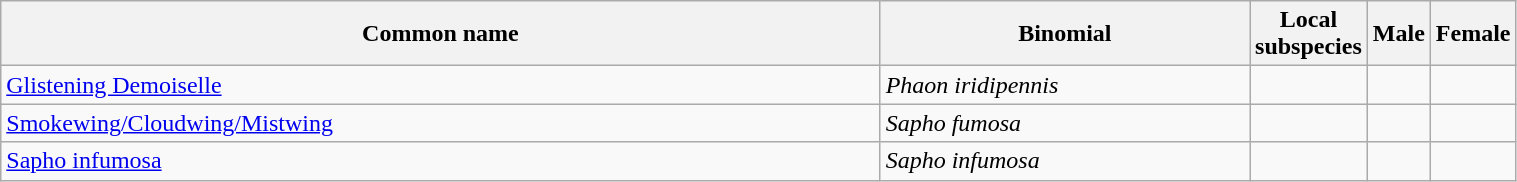<table width=80% class="wikitable">
<tr>
<th width=70%>Common name</th>
<th width=100%>Binomial</th>
<th width=20%>Local subspecies</th>
<th width=20%>Male</th>
<th width=20%>Female</th>
</tr>
<tr>
<td><a href='#'>Glistening Demoiselle</a></td>
<td><em>Phaon iridipennis</em></td>
<td></td>
<td></td>
<td></td>
</tr>
<tr>
<td><a href='#'>Smokewing/Cloudwing/Mistwing</a></td>
<td><em>Sapho fumosa</em></td>
<td></td>
<td></td>
<td></td>
</tr>
<tr>
<td><a href='#'>Sapho infumosa</a></td>
<td><em>Sapho infumosa</em></td>
<td></td>
<td></td>
<td></td>
</tr>
</table>
